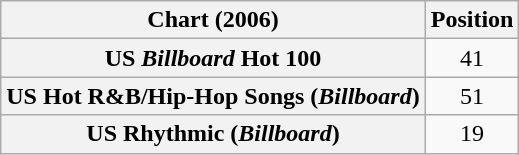<table class="wikitable plainrowheaders" style="text-align:center">
<tr>
<th scope="col">Chart (2006)</th>
<th scope="col">Position</th>
</tr>
<tr>
<th scope="row">US <em>Billboard</em> Hot 100</th>
<td>41</td>
</tr>
<tr>
<th scope="row">US Hot R&B/Hip-Hop Songs (<em>Billboard</em>)</th>
<td>51</td>
</tr>
<tr>
<th scope="row">US Rhythmic (<em>Billboard</em>)</th>
<td>19</td>
</tr>
</table>
